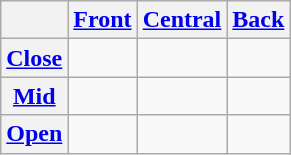<table class="wikitable" style="text-align:center;">
<tr>
<th></th>
<th><a href='#'>Front</a></th>
<th><a href='#'>Central</a></th>
<th><a href='#'>Back</a></th>
</tr>
<tr style="text-align: center;">
<th><a href='#'>Close</a></th>
<td></td>
<td></td>
<td></td>
</tr>
<tr style="text-align: center;">
<th><a href='#'>Mid</a></th>
<td></td>
<td></td>
<td></td>
</tr>
<tr style="text-align: center;">
<th><a href='#'>Open</a></th>
<td></td>
<td></td>
<td></td>
</tr>
</table>
